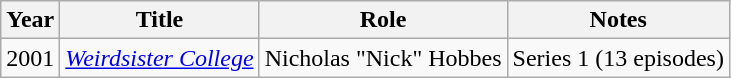<table class="wikitable sortable">
<tr>
<th>Year</th>
<th>Title</th>
<th>Role</th>
<th class="unsortable">Notes</th>
</tr>
<tr>
<td>2001</td>
<td><em><a href='#'>Weirdsister College</a></em></td>
<td>Nicholas "Nick" Hobbes</td>
<td>Series 1 (13 episodes)</td>
</tr>
</table>
